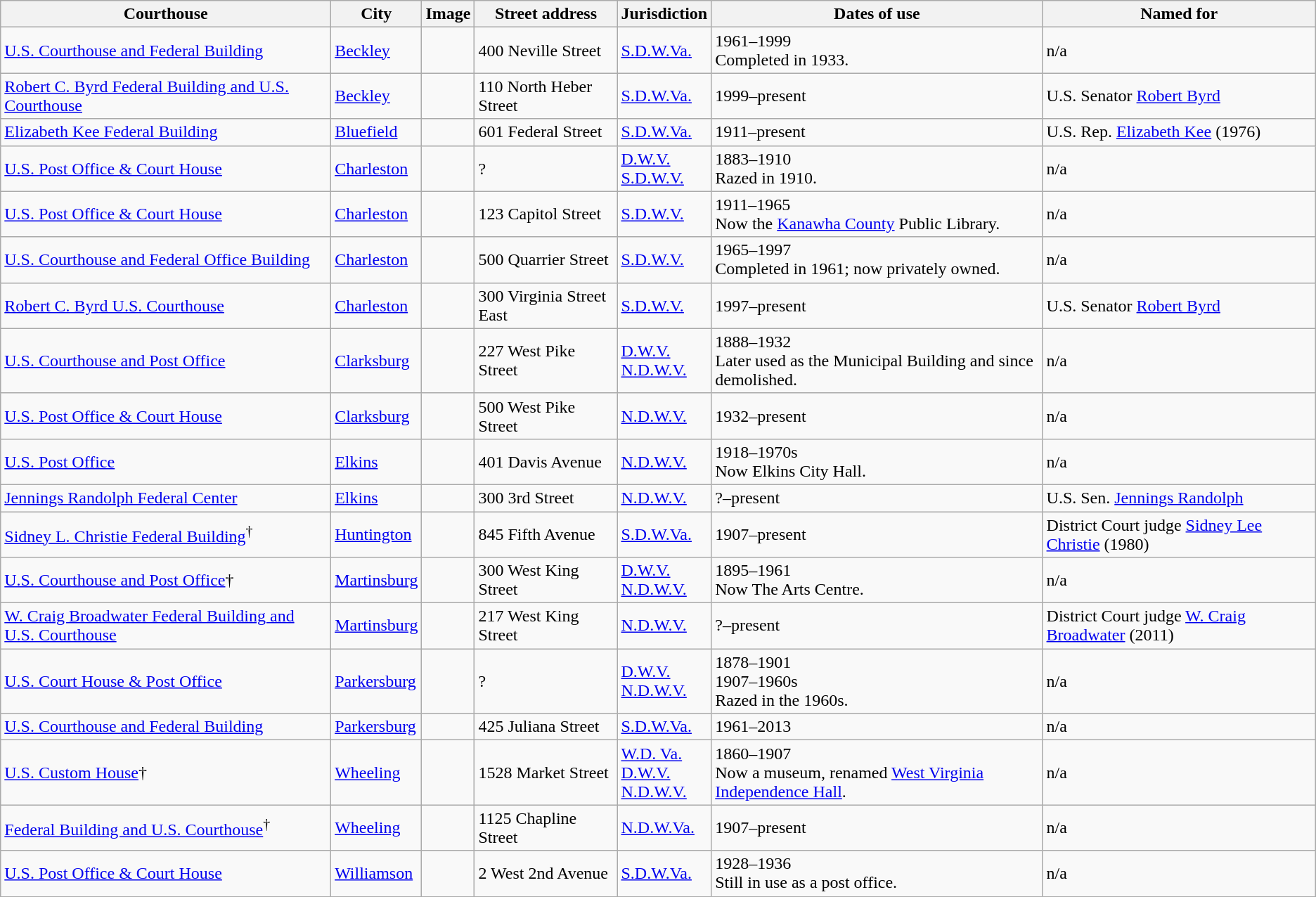<table class="wikitable sortable sticky-header sort-under">
<tr>
<th>Courthouse</th>
<th>City</th>
<th>Image</th>
<th>Street address</th>
<th>Jurisdiction</th>
<th>Dates of use</th>
<th>Named for</th>
</tr>
<tr>
<td><a href='#'>U.S. Courthouse and Federal Building</a></td>
<td><a href='#'>Beckley</a></td>
<td></td>
<td>400 Neville Street</td>
<td><a href='#'>S.D.W.Va.</a></td>
<td>1961–1999<br>Completed in 1933.</td>
<td>n/a</td>
</tr>
<tr>
<td><a href='#'>Robert C. Byrd Federal Building and U.S. Courthouse</a></td>
<td><a href='#'>Beckley</a></td>
<td></td>
<td>110 North Heber Street</td>
<td><a href='#'>S.D.W.Va.</a></td>
<td>1999–present</td>
<td>U.S. Senator <a href='#'>Robert Byrd</a></td>
</tr>
<tr>
<td><a href='#'>Elizabeth Kee Federal Building</a></td>
<td><a href='#'>Bluefield</a></td>
<td></td>
<td>601 Federal Street</td>
<td><a href='#'>S.D.W.Va.</a></td>
<td>1911–present</td>
<td>U.S. Rep. <a href='#'>Elizabeth Kee</a> (1976)</td>
</tr>
<tr>
<td><a href='#'>U.S. Post Office & Court House</a></td>
<td><a href='#'>Charleston</a></td>
<td></td>
<td>?</td>
<td><a href='#'>D.W.V.</a><br><a href='#'>S.D.W.V.</a></td>
<td>1883–1910<br>Razed in 1910.</td>
<td>n/a</td>
</tr>
<tr>
<td><a href='#'>U.S. Post Office & Court House</a></td>
<td><a href='#'>Charleston</a></td>
<td></td>
<td>123 Capitol Street</td>
<td><a href='#'>S.D.W.V.</a></td>
<td>1911–1965<br>Now the <a href='#'>Kanawha County</a> Public Library.</td>
<td>n/a</td>
</tr>
<tr>
<td><a href='#'>U.S. Courthouse and Federal Office Building</a></td>
<td><a href='#'>Charleston</a></td>
<td></td>
<td>500 Quarrier Street</td>
<td><a href='#'>S.D.W.V.</a></td>
<td>1965–1997<br>Completed in 1961; now privately owned.</td>
<td>n/a</td>
</tr>
<tr>
<td><a href='#'>Robert C. Byrd U.S. Courthouse</a></td>
<td><a href='#'>Charleston</a></td>
<td></td>
<td>300 Virginia Street East</td>
<td><a href='#'>S.D.W.V.</a></td>
<td>1997–present</td>
<td>U.S. Senator <a href='#'>Robert Byrd</a></td>
</tr>
<tr>
<td><a href='#'>U.S. Courthouse and Post Office</a></td>
<td><a href='#'>Clarksburg</a></td>
<td></td>
<td>227 West Pike Street</td>
<td><a href='#'>D.W.V.</a><br><a href='#'>N.D.W.V.</a></td>
<td>1888–1932<br>Later used as the Municipal Building and since demolished.</td>
<td>n/a</td>
</tr>
<tr>
<td><a href='#'>U.S. Post Office & Court House</a></td>
<td><a href='#'>Clarksburg</a></td>
<td></td>
<td>500 West Pike Street</td>
<td><a href='#'>N.D.W.V.</a></td>
<td>1932–present</td>
<td>n/a</td>
</tr>
<tr>
<td><a href='#'>U.S. Post Office</a></td>
<td><a href='#'>Elkins</a></td>
<td></td>
<td>401 Davis Avenue</td>
<td><a href='#'>N.D.W.V.</a></td>
<td>1918–1970s<br>Now Elkins City Hall.</td>
<td>n/a</td>
</tr>
<tr>
<td><a href='#'>Jennings Randolph Federal Center</a></td>
<td><a href='#'>Elkins</a></td>
<td></td>
<td>300 3rd Street</td>
<td><a href='#'>N.D.W.V.</a></td>
<td>?–present</td>
<td>U.S. Sen. <a href='#'>Jennings Randolph</a></td>
</tr>
<tr>
<td><a href='#'>Sidney L. Christie Federal Building</a><sup>†</sup></td>
<td><a href='#'>Huntington</a></td>
<td></td>
<td>845 Fifth Avenue</td>
<td><a href='#'>S.D.W.Va.</a></td>
<td>1907–present</td>
<td>District Court judge <a href='#'>Sidney Lee Christie</a> (1980)</td>
</tr>
<tr>
<td><a href='#'>U.S. Courthouse and Post Office</a>†</td>
<td><a href='#'>Martinsburg</a></td>
<td></td>
<td>300 West King Street</td>
<td><a href='#'>D.W.V.</a><br><a href='#'>N.D.W.V.</a></td>
<td>1895–1961<br>Now The Arts Centre.</td>
<td>n/a</td>
</tr>
<tr>
<td><a href='#'>W. Craig Broadwater Federal Building and U.S. Courthouse</a></td>
<td><a href='#'>Martinsburg</a></td>
<td></td>
<td>217 West King Street</td>
<td><a href='#'>N.D.W.V.</a></td>
<td>?–present</td>
<td>District Court judge <a href='#'>W. Craig Broadwater</a> (2011)</td>
</tr>
<tr>
<td><a href='#'>U.S. Court House & Post Office</a></td>
<td><a href='#'>Parkersburg</a></td>
<td></td>
<td>?</td>
<td><a href='#'>D.W.V.</a><br><a href='#'>N.D.W.V.</a></td>
<td>1878–1901<br>1907–1960s<br>Razed in the 1960s.</td>
<td>n/a</td>
</tr>
<tr>
<td><a href='#'>U.S. Courthouse and Federal Building</a></td>
<td><a href='#'>Parkersburg</a></td>
<td></td>
<td>425 Juliana Street</td>
<td><a href='#'>S.D.W.Va.</a></td>
<td>1961–2013</td>
<td>n/a</td>
</tr>
<tr>
<td><a href='#'>U.S. Custom House</a>†</td>
<td><a href='#'>Wheeling</a></td>
<td></td>
<td>1528 Market Street</td>
<td><a href='#'>W.D. Va.</a><br><a href='#'>D.W.V.</a><br><a href='#'>N.D.W.V.</a></td>
<td>1860–1907<br>Now a museum, renamed <a href='#'>West Virginia Independence Hall</a>.</td>
<td>n/a</td>
</tr>
<tr>
<td><a href='#'>Federal Building and U.S. Courthouse</a><sup>†</sup></td>
<td><a href='#'>Wheeling</a></td>
<td></td>
<td>1125 Chapline Street</td>
<td><a href='#'>N.D.W.Va.</a></td>
<td>1907–present</td>
<td>n/a</td>
</tr>
<tr>
<td><a href='#'>U.S. Post Office & Court House</a></td>
<td><a href='#'>Williamson</a></td>
<td></td>
<td>2 West 2nd Avenue</td>
<td><a href='#'>S.D.W.Va.</a></td>
<td>1928–1936<br>Still in use as a post office.</td>
<td>n/a</td>
</tr>
</table>
